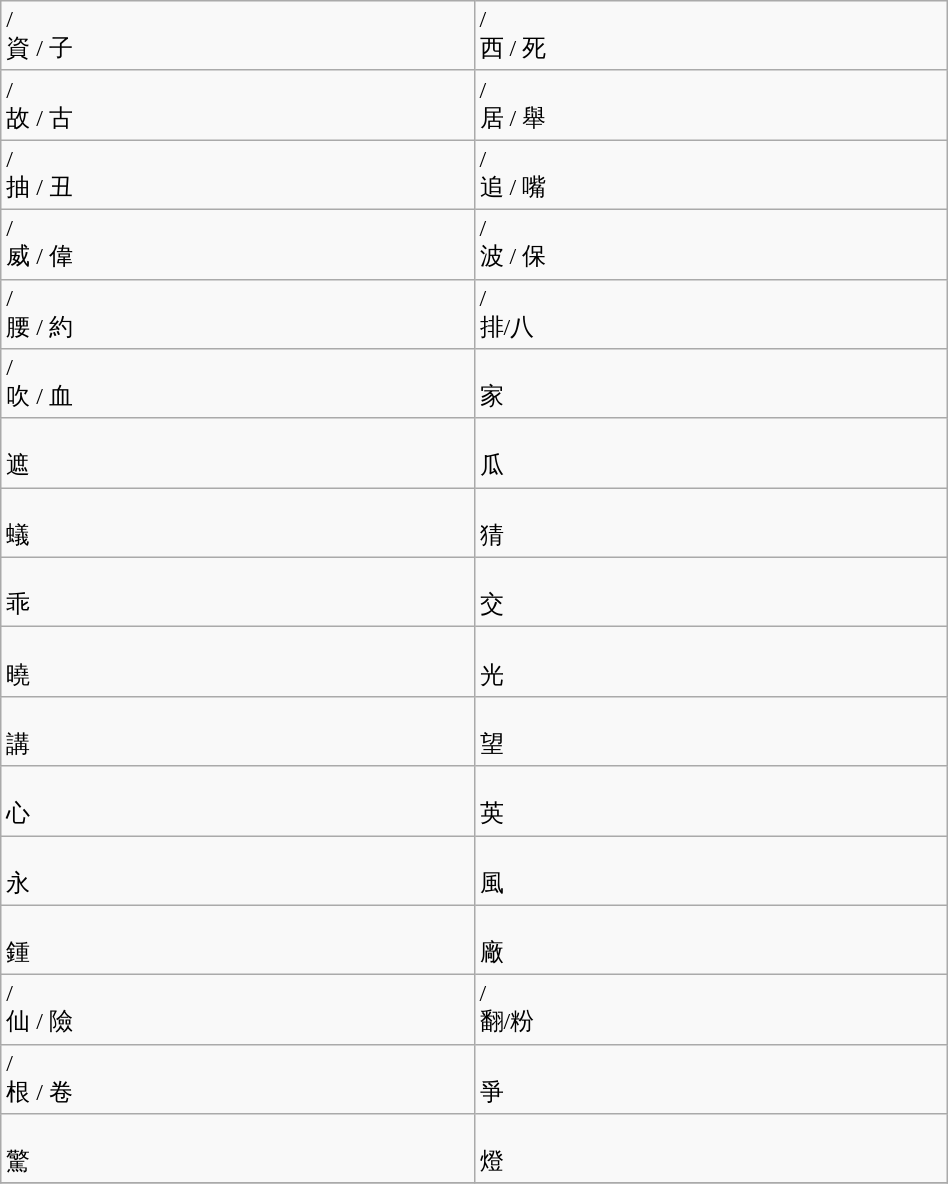<table class="wikitable" style="width: 50%; height: 100%">
<tr>
<td> / <br>資 / 子</td>
<td> / <br>西 / 死</td>
</tr>
<tr>
<td> / <br>故 / 古</td>
<td> / <br>居 / 舉</td>
</tr>
<tr>
<td> / <br>抽 / 丑</td>
<td> / <br>追 / 嘴</td>
</tr>
<tr>
<td> / <br>威 / 偉</td>
<td> / <br>波 / 保</td>
</tr>
<tr>
<td> / <br>腰 / 約</td>
<td> / <br>排/八</td>
</tr>
<tr>
<td> / <br>吹 / 血</td>
<td><br>家</td>
</tr>
<tr>
<td><br>遮</td>
<td><br>瓜</td>
</tr>
<tr>
<td><br>蟻</td>
<td><br>猜</td>
</tr>
<tr>
<td><br>乖</td>
<td><br>交</td>
</tr>
<tr>
<td><br>曉</td>
<td><br>光</td>
</tr>
<tr>
<td><br>講</td>
<td><br>望</td>
</tr>
<tr>
<td><br>心</td>
<td><br>英</td>
</tr>
<tr>
<td><br>永</td>
<td><br>風</td>
</tr>
<tr>
<td><br>鍾</td>
<td><br>廠</td>
</tr>
<tr>
<td> / <br>仙 / 險</td>
<td> / <br>翻/粉</td>
</tr>
<tr>
<td> / <br>根 / 卷</td>
<td><br>爭</td>
</tr>
<tr>
<td><br>驚</td>
<td><br>燈</td>
</tr>
<tr>
</tr>
</table>
